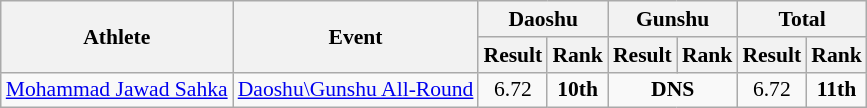<table class=wikitable style="font-size:90%">
<tr>
<th rowspan="2">Athlete</th>
<th rowspan="2">Event</th>
<th colspan="2">Daoshu</th>
<th colspan="2">Gunshu</th>
<th colspan="2">Total</th>
</tr>
<tr>
<th>Result</th>
<th>Rank</th>
<th>Result</th>
<th>Rank</th>
<th>Result</th>
<th>Rank</th>
</tr>
<tr>
<td><a href='#'>Mohammad Jawad Sahka</a></td>
<td><a href='#'>Daoshu\Gunshu All-Round</a></td>
<td align=center>6.72</td>
<td align=center><strong>10th</strong></td>
<td align=center colspan=2><strong>DNS</strong></td>
<td align=center>6.72</td>
<td align=center><strong>11th</strong></td>
</tr>
</table>
